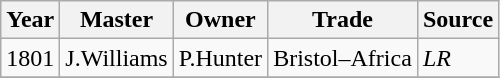<table class=" wikitable">
<tr>
<th>Year</th>
<th>Master</th>
<th>Owner</th>
<th>Trade</th>
<th>Source</th>
</tr>
<tr>
<td>1801</td>
<td>J.Williams</td>
<td>P.Hunter</td>
<td>Bristol–Africa</td>
<td><em>LR</em></td>
</tr>
<tr>
</tr>
</table>
